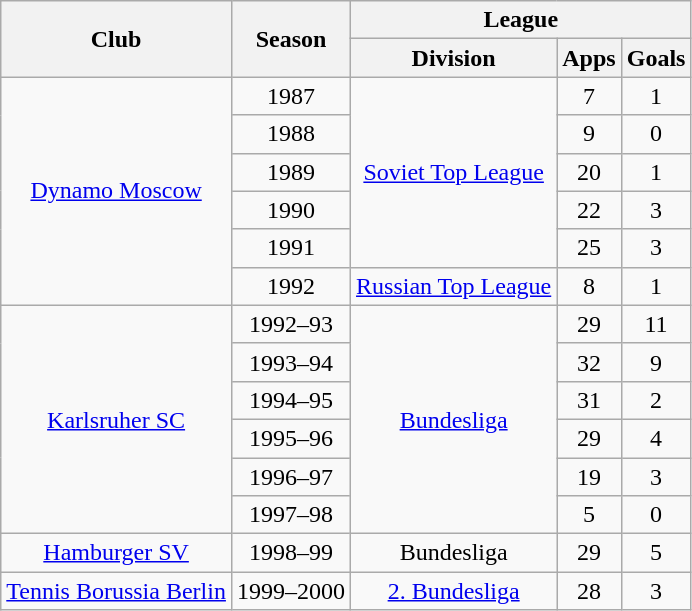<table class="wikitable" style="text-align:center">
<tr>
<th rowspan="2">Club</th>
<th rowspan="2">Season</th>
<th colspan="3">League</th>
</tr>
<tr>
<th>Division</th>
<th>Apps</th>
<th>Goals</th>
</tr>
<tr>
<td rowspan="6"><a href='#'>Dynamo Moscow</a></td>
<td>1987</td>
<td rowspan="5"><a href='#'>Soviet Top League</a></td>
<td>7</td>
<td>1</td>
</tr>
<tr>
<td>1988</td>
<td>9</td>
<td>0</td>
</tr>
<tr>
<td>1989</td>
<td>20</td>
<td>1</td>
</tr>
<tr>
<td>1990</td>
<td>22</td>
<td>3</td>
</tr>
<tr>
<td>1991</td>
<td>25</td>
<td>3</td>
</tr>
<tr>
<td>1992</td>
<td><a href='#'>Russian Top League</a></td>
<td>8</td>
<td>1</td>
</tr>
<tr>
<td rowspan="6"><a href='#'>Karlsruher SC</a></td>
<td>1992–93</td>
<td rowspan="6"><a href='#'>Bundesliga</a></td>
<td>29</td>
<td>11</td>
</tr>
<tr>
<td>1993–94</td>
<td>32</td>
<td>9</td>
</tr>
<tr>
<td>1994–95</td>
<td>31</td>
<td>2</td>
</tr>
<tr>
<td>1995–96</td>
<td>29</td>
<td>4</td>
</tr>
<tr>
<td>1996–97</td>
<td>19</td>
<td>3</td>
</tr>
<tr>
<td>1997–98</td>
<td>5</td>
<td>0</td>
</tr>
<tr>
<td><a href='#'>Hamburger SV</a></td>
<td>1998–99</td>
<td>Bundesliga</td>
<td>29</td>
<td>5</td>
</tr>
<tr>
<td><a href='#'>Tennis Borussia Berlin</a></td>
<td>1999–2000</td>
<td><a href='#'>2. Bundesliga</a></td>
<td>28</td>
<td>3</td>
</tr>
</table>
